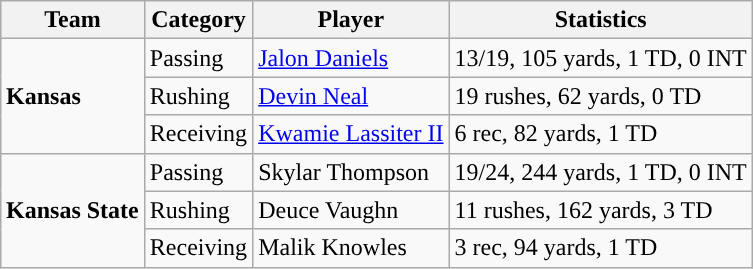<table class="wikitable" style="float: right;">
<tr>
<th>Team</th>
<th>Category</th>
<th>Player</th>
<th>Statistics</th>
</tr>
<tr>
<td rowspan=3><strong>Kansas</strong></td>
<td>Passing</td>
<td><a href='#'>Jalon Daniels</a></td>
<td>13/19, 105 yards, 1 TD, 0 INT</td>
</tr>
<tr>
<td>Rushing</td>
<td><a href='#'>Devin Neal</a></td>
<td>19 rushes, 62 yards, 0 TD</td>
</tr>
<tr>
<td>Receiving</td>
<td><a href='#'>Kwamie Lassiter II</a></td>
<td>6 rec, 82 yards, 1 TD</td>
</tr>
<tr>
<td rowspan=3><strong>Kansas State</strong></td>
<td>Passing</td>
<td>Skylar Thompson</td>
<td>19/24, 244 yards, 1 TD, 0 INT</td>
</tr>
<tr>
<td>Rushing</td>
<td>Deuce Vaughn</td>
<td>11 rushes, 162 yards, 3 TD</td>
</tr>
<tr>
<td>Receiving</td>
<td>Malik Knowles</td>
<td>3 rec, 94 yards, 1 TD</td>
</tr>
</table>
